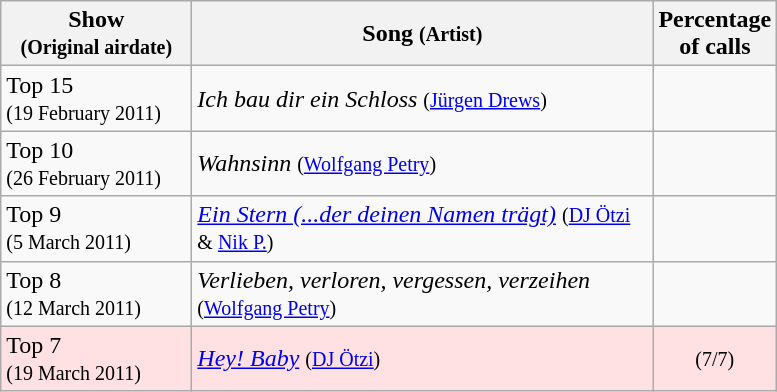<table class="wikitable">
<tr ">
<th style="width:120px;">Show<br><small>(Original airdate)</small></th>
<th style="width:300px;">Song <small>(Artist)</small></th>
<th style="width:28px;">Percentage of calls</th>
</tr>
<tr>
<td align="left">Top 15<br><small>(19 February 2011)</small></td>
<td align="left"><em>Ich bau dir ein Schloss</em> <small>(<a href='#'>Jürgen Drews</a>)</small></td>
<td style="text-align:center;"></td>
</tr>
<tr>
<td align="left">Top 10<br><small>(26 February 2011)</small></td>
<td align="left"><em>Wahnsinn</em> <small>(<a href='#'>Wolfgang Petry</a>)</small></td>
<td style="text-align:center;"></td>
</tr>
<tr>
<td align="left">Top 9<br><small>(5 March 2011)</small></td>
<td align="left"><em><a href='#'>Ein Stern (...der deinen Namen trägt)</a></em> <small>(<a href='#'>DJ Ötzi</a> & <a href='#'>Nik P.</a>)</small></td>
<td style="text-align:center;"></td>
</tr>
<tr>
<td align="left">Top 8<br><small>(12 March 2011)</small></td>
<td align="left"><em>Verlieben, verloren, vergessen, verzeihen</em> <small>(<a href='#'>Wolfgang Petry</a>)</small></td>
<td style="text-align:center;"></td>
</tr>
<tr bgcolor="#ffe1e4">
<td align="left">Top 7<br><small>(19 March 2011)</small></td>
<td align="left"><em><a href='#'>Hey! Baby</a></em> <small>(<a href='#'>DJ Ötzi</a>)</small></td>
<td style="text-align:center;"><small>(7/7)</small></td>
</tr>
</table>
